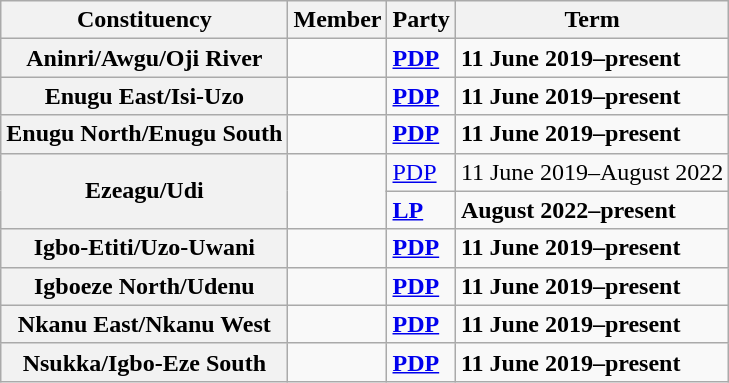<table class="wikitable">
<tr valign=bottom>
<th>Constituency</th>
<th>Member</th>
<th>Party</th>
<th>Term</th>
</tr>
<tr>
<th>Aninri/Awgu/Oji River</th>
<td><strong></strong></td>
<td><strong><a href='#'>PDP</a></strong></td>
<td><strong>11 June 2019–present</strong></td>
</tr>
<tr>
<th>Enugu East/Isi-Uzo</th>
<td><strong></strong></td>
<td><strong><a href='#'>PDP</a></strong></td>
<td><strong>11 June 2019–present</strong></td>
</tr>
<tr>
<th>Enugu North/Enugu South</th>
<td><strong></strong></td>
<td><strong><a href='#'>PDP</a></strong></td>
<td><strong>11 June 2019–present</strong></td>
</tr>
<tr>
<th rowspan=2>Ezeagu/Udi</th>
<td rowspan=2><strong></strong></td>
<td><a href='#'>PDP</a></td>
<td>11 June 2019–August 2022</td>
</tr>
<tr>
<td><strong><a href='#'>LP</a></strong></td>
<td><strong>August 2022–present</strong></td>
</tr>
<tr>
<th>Igbo-Etiti/Uzo-Uwani</th>
<td><strong></strong></td>
<td><strong><a href='#'>PDP</a></strong></td>
<td><strong>11 June 2019–present</strong></td>
</tr>
<tr>
<th>Igboeze North/Udenu</th>
<td><strong></strong></td>
<td><strong><a href='#'>PDP</a></strong></td>
<td><strong>11 June 2019–present</strong></td>
</tr>
<tr>
<th>Nkanu East/Nkanu West</th>
<td><strong></strong></td>
<td><strong><a href='#'>PDP</a></strong></td>
<td><strong>11 June 2019–present</strong></td>
</tr>
<tr>
<th>Nsukka/Igbo-Eze South</th>
<td><strong></strong></td>
<td><strong><a href='#'>PDP</a></strong></td>
<td><strong>11 June 2019–present</strong></td>
</tr>
</table>
